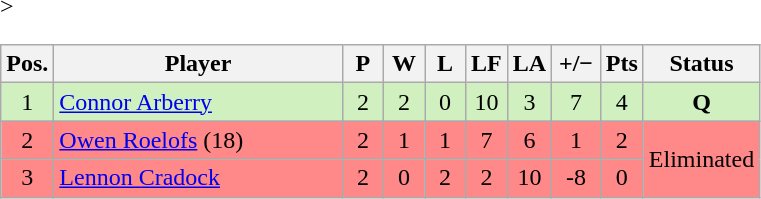<table class="wikitable" style="text-align:center; margin: 1em auto 1em auto, align:left">
<tr>
<th width=20>Pos.</th>
<th width=185>Player</th>
<th width=20>P</th>
<th width=20>W</th>
<th width=20>L</th>
<th width=20>LF</th>
<th width=20>LA</th>
<th width=25>+/−</th>
<th width=20>Pts</th>
<th width=70>Status</th>
</tr>
<tr style="background:#D0F0C0;" -->>
<td>1</td>
<td align=left> <a href='#'>Connor Arberry</a></td>
<td>2</td>
<td>2</td>
<td>0</td>
<td>10</td>
<td>3</td>
<td>7</td>
<td>4</td>
<td rowspan=1><strong>Q</strong></td>
</tr>
<tr style="background:#FF8888; -->">
<td>2</td>
<td align=left> <a href='#'>Owen Roelofs</a> (18)</td>
<td>2</td>
<td>1</td>
<td>1</td>
<td>7</td>
<td>6</td>
<td>1</td>
<td>2</td>
<td rowspan=2>Eliminated</td>
</tr>
<tr style="background:#FF8888; -->">
<td>3</td>
<td align=left> <a href='#'>Lennon Cradock</a></td>
<td>2</td>
<td>0</td>
<td>2</td>
<td>2</td>
<td>10</td>
<td>-8</td>
<td>0</td>
</tr>
</table>
